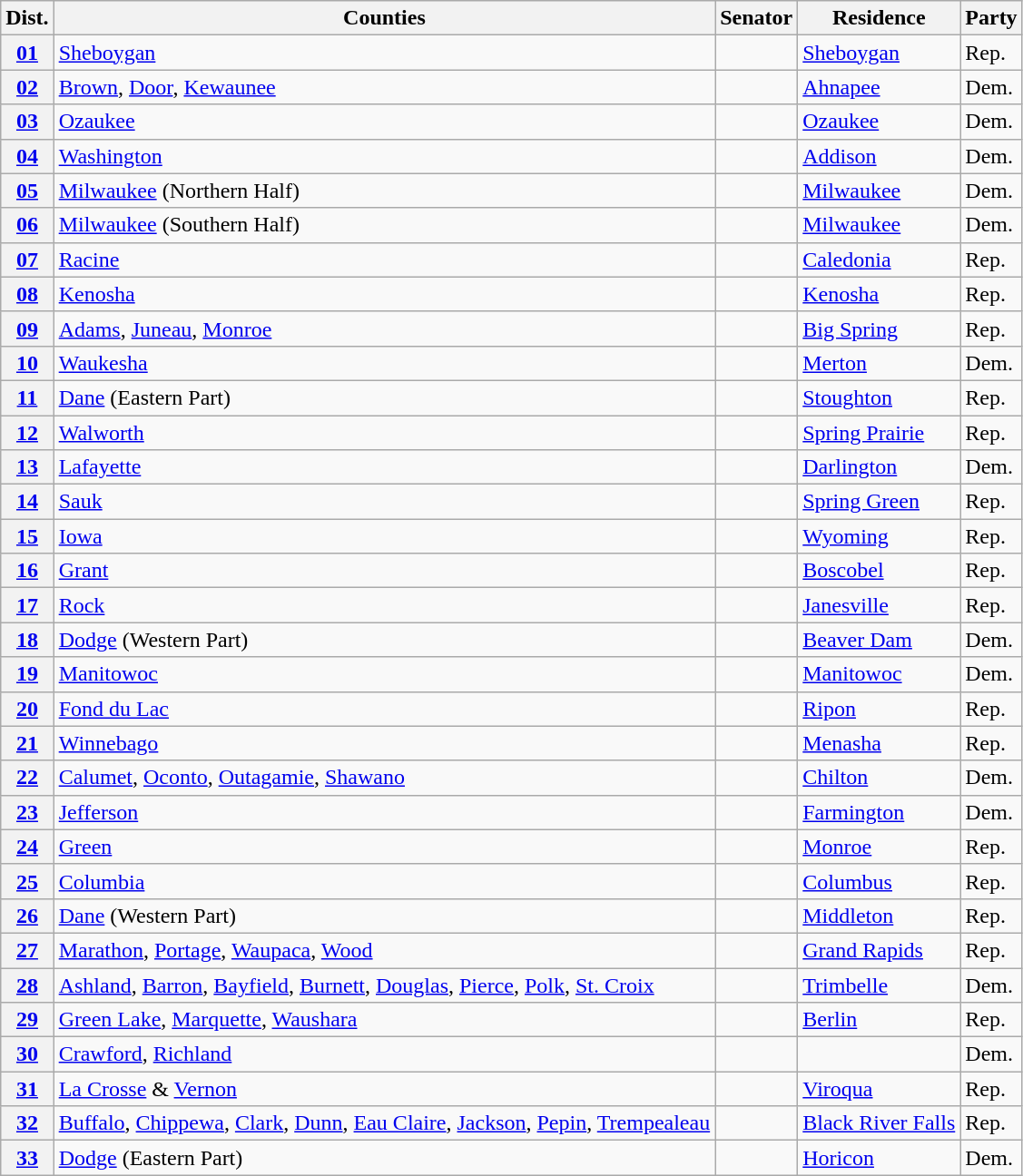<table class="wikitable sortable">
<tr>
<th>Dist.</th>
<th>Counties</th>
<th>Senator</th>
<th>Residence</th>
<th>Party</th>
</tr>
<tr>
<th><a href='#'>01</a></th>
<td><a href='#'>Sheboygan</a></td>
<td></td>
<td><a href='#'>Sheboygan</a></td>
<td>Rep.</td>
</tr>
<tr>
<th><a href='#'>02</a></th>
<td><a href='#'>Brown</a>, <a href='#'>Door</a>, <a href='#'>Kewaunee</a></td>
<td></td>
<td><a href='#'>Ahnapee</a></td>
<td>Dem.</td>
</tr>
<tr>
<th><a href='#'>03</a></th>
<td><a href='#'>Ozaukee</a></td>
<td></td>
<td><a href='#'>Ozaukee</a></td>
<td>Dem.</td>
</tr>
<tr>
<th><a href='#'>04</a></th>
<td><a href='#'>Washington</a></td>
<td></td>
<td><a href='#'>Addison</a></td>
<td>Dem.</td>
</tr>
<tr>
<th><a href='#'>05</a></th>
<td><a href='#'>Milwaukee</a> (Northern Half)</td>
<td></td>
<td><a href='#'>Milwaukee</a></td>
<td>Dem.</td>
</tr>
<tr>
<th><a href='#'>06</a></th>
<td><a href='#'>Milwaukee</a> (Southern Half)</td>
<td></td>
<td><a href='#'>Milwaukee</a></td>
<td>Dem.</td>
</tr>
<tr>
<th><a href='#'>07</a></th>
<td><a href='#'>Racine</a></td>
<td></td>
<td><a href='#'>Caledonia</a></td>
<td>Rep.</td>
</tr>
<tr>
<th><a href='#'>08</a></th>
<td><a href='#'>Kenosha</a></td>
<td></td>
<td><a href='#'>Kenosha</a></td>
<td>Rep.</td>
</tr>
<tr>
<th><a href='#'>09</a></th>
<td><a href='#'>Adams</a>, <a href='#'>Juneau</a>, <a href='#'>Monroe</a></td>
<td></td>
<td><a href='#'>Big Spring</a></td>
<td>Rep.</td>
</tr>
<tr>
<th><a href='#'>10</a></th>
<td><a href='#'>Waukesha</a></td>
<td></td>
<td><a href='#'>Merton</a></td>
<td>Dem.</td>
</tr>
<tr>
<th><a href='#'>11</a></th>
<td><a href='#'>Dane</a> (Eastern Part)</td>
<td></td>
<td><a href='#'>Stoughton</a></td>
<td>Rep.</td>
</tr>
<tr>
<th><a href='#'>12</a></th>
<td><a href='#'>Walworth</a></td>
<td></td>
<td><a href='#'>Spring Prairie</a></td>
<td>Rep.</td>
</tr>
<tr>
<th><a href='#'>13</a></th>
<td><a href='#'>Lafayette</a></td>
<td></td>
<td><a href='#'>Darlington</a></td>
<td>Dem.</td>
</tr>
<tr>
<th><a href='#'>14</a></th>
<td><a href='#'>Sauk</a></td>
<td></td>
<td><a href='#'>Spring Green</a></td>
<td>Rep.</td>
</tr>
<tr>
<th><a href='#'>15</a></th>
<td><a href='#'>Iowa</a></td>
<td></td>
<td><a href='#'>Wyoming</a></td>
<td>Rep.</td>
</tr>
<tr>
<th><a href='#'>16</a></th>
<td><a href='#'>Grant</a></td>
<td></td>
<td><a href='#'>Boscobel</a></td>
<td>Rep.</td>
</tr>
<tr>
<th><a href='#'>17</a></th>
<td><a href='#'>Rock</a></td>
<td></td>
<td><a href='#'>Janesville</a></td>
<td>Rep.</td>
</tr>
<tr>
<th><a href='#'>18</a></th>
<td><a href='#'>Dodge</a> (Western Part)</td>
<td></td>
<td><a href='#'>Beaver Dam</a></td>
<td>Dem.</td>
</tr>
<tr>
<th><a href='#'>19</a></th>
<td><a href='#'>Manitowoc</a></td>
<td></td>
<td><a href='#'>Manitowoc</a></td>
<td>Dem.</td>
</tr>
<tr>
<th><a href='#'>20</a></th>
<td><a href='#'>Fond du Lac</a></td>
<td></td>
<td><a href='#'>Ripon</a></td>
<td>Rep.</td>
</tr>
<tr>
<th><a href='#'>21</a></th>
<td><a href='#'>Winnebago</a></td>
<td></td>
<td><a href='#'>Menasha</a></td>
<td>Rep.</td>
</tr>
<tr>
<th><a href='#'>22</a></th>
<td><a href='#'>Calumet</a>, <a href='#'>Oconto</a>, <a href='#'>Outagamie</a>, <a href='#'>Shawano</a></td>
<td></td>
<td><a href='#'>Chilton</a></td>
<td>Dem.</td>
</tr>
<tr>
<th><a href='#'>23</a></th>
<td><a href='#'>Jefferson</a></td>
<td></td>
<td><a href='#'>Farmington</a></td>
<td>Dem.</td>
</tr>
<tr>
<th><a href='#'>24</a></th>
<td><a href='#'>Green</a></td>
<td></td>
<td><a href='#'>Monroe</a></td>
<td>Rep.</td>
</tr>
<tr>
<th><a href='#'>25</a></th>
<td><a href='#'>Columbia</a></td>
<td></td>
<td><a href='#'>Columbus</a></td>
<td>Rep.</td>
</tr>
<tr>
<th><a href='#'>26</a></th>
<td><a href='#'>Dane</a> (Western Part)</td>
<td></td>
<td><a href='#'>Middleton</a></td>
<td>Rep.</td>
</tr>
<tr>
<th><a href='#'>27</a></th>
<td><a href='#'>Marathon</a>, <a href='#'>Portage</a>, <a href='#'>Waupaca</a>, <a href='#'>Wood</a></td>
<td></td>
<td><a href='#'>Grand Rapids</a></td>
<td>Rep.</td>
</tr>
<tr>
<th><a href='#'>28</a></th>
<td><a href='#'>Ashland</a>, <a href='#'>Barron</a>, <a href='#'>Bayfield</a>, <a href='#'>Burnett</a>, <a href='#'>Douglas</a>, <a href='#'>Pierce</a>, <a href='#'>Polk</a>, <a href='#'>St. Croix</a></td>
<td></td>
<td><a href='#'>Trimbelle</a></td>
<td>Dem.</td>
</tr>
<tr>
<th><a href='#'>29</a></th>
<td><a href='#'>Green Lake</a>, <a href='#'>Marquette</a>, <a href='#'>Waushara</a></td>
<td></td>
<td><a href='#'>Berlin</a></td>
<td>Rep.</td>
</tr>
<tr>
<th><a href='#'>30</a></th>
<td><a href='#'>Crawford</a>, <a href='#'>Richland</a></td>
<td></td>
<td></td>
<td>Dem.</td>
</tr>
<tr>
<th><a href='#'>31</a></th>
<td><a href='#'>La Crosse</a> & <a href='#'>Vernon</a></td>
<td></td>
<td><a href='#'>Viroqua</a></td>
<td>Rep.</td>
</tr>
<tr>
<th><a href='#'>32</a></th>
<td><a href='#'>Buffalo</a>, <a href='#'>Chippewa</a>, <a href='#'>Clark</a>, <a href='#'>Dunn</a>, <a href='#'>Eau Claire</a>, <a href='#'>Jackson</a>, <a href='#'>Pepin</a>, <a href='#'>Trempealeau</a></td>
<td></td>
<td><a href='#'>Black River Falls</a></td>
<td>Rep.</td>
</tr>
<tr>
<th><a href='#'>33</a></th>
<td><a href='#'>Dodge</a> (Eastern Part)</td>
<td></td>
<td><a href='#'>Horicon</a></td>
<td>Dem.</td>
</tr>
</table>
